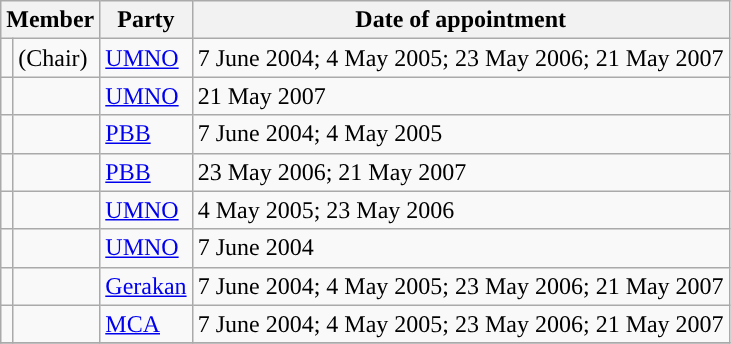<table class="sortable wikitable">
<tr>
<th colspan="2" valign="top">Member</th>
<th valign="top">Party</th>
<th valign="top">Date of appointment</th>
</tr>
<tr>
<td></td>
<td> (Chair)</td>
<td><a href='#'>UMNO</a></td>
<td>7 June 2004; 4 May 2005; 23 May 2006; 21 May 2007</td>
</tr>
<tr>
<td></td>
<td></td>
<td><a href='#'>UMNO</a></td>
<td>21 May 2007</td>
</tr>
<tr>
<td></td>
<td></td>
<td><a href='#'>PBB</a></td>
<td>7 June 2004; 4 May 2005</td>
</tr>
<tr>
<td></td>
<td></td>
<td><a href='#'>PBB</a></td>
<td>23 May 2006; 21 May 2007</td>
</tr>
<tr>
<td></td>
<td></td>
<td><a href='#'>UMNO</a></td>
<td>4 May 2005; 23 May 2006</td>
</tr>
<tr>
<td></td>
<td></td>
<td><a href='#'>UMNO</a></td>
<td>7 June 2004</td>
</tr>
<tr>
<td></td>
<td></td>
<td><a href='#'>Gerakan</a></td>
<td>7 June 2004; 4 May 2005; 23 May 2006; 21 May 2007</td>
</tr>
<tr>
<td></td>
<td></td>
<td><a href='#'>MCA</a></td>
<td>7 June 2004; 4 May 2005; 23 May 2006; 21 May 2007</td>
</tr>
<tr>
</tr>
</table>
